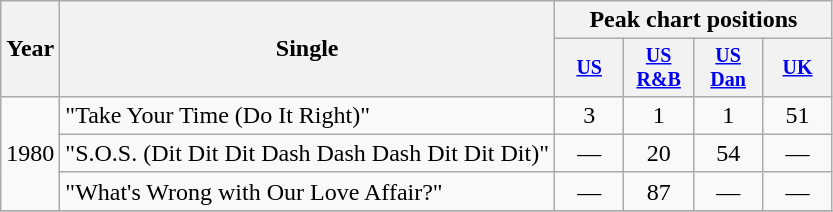<table class="wikitable" style="text-align:center;">
<tr>
<th rowspan="2">Year</th>
<th rowspan="2">Single</th>
<th colspan="4">Peak chart positions</th>
</tr>
<tr style="font-size:smaller;">
<th width="40"><a href='#'>US</a><br></th>
<th width="40"><a href='#'>US<br>R&B</a><br></th>
<th width="40"><a href='#'>US<br>Dan</a><br></th>
<th width="40"><a href='#'>UK</a><br></th>
</tr>
<tr>
<td rowspan="3">1980</td>
<td align="left">"Take Your Time (Do It Right)"</td>
<td>3</td>
<td>1</td>
<td>1</td>
<td>51</td>
</tr>
<tr>
<td align="left">"S.O.S. (Dit Dit Dit Dash Dash Dash Dit Dit Dit)"</td>
<td>—</td>
<td>20</td>
<td>54</td>
<td>—</td>
</tr>
<tr>
<td align="left">"What's Wrong with Our Love Affair?"</td>
<td>—</td>
<td>87</td>
<td>—</td>
<td>—</td>
</tr>
<tr>
</tr>
</table>
